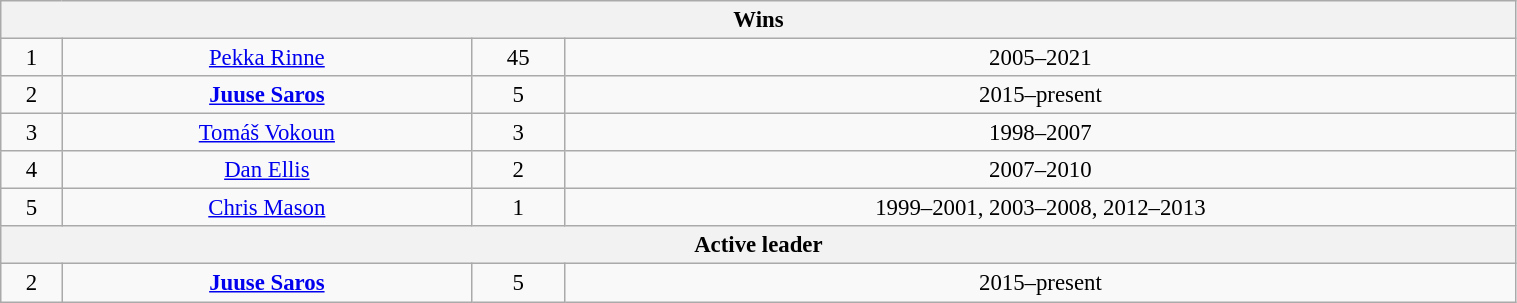<table class="wikitable" style="text-align: center; font-size: 95%" width="80%">
<tr>
<th colspan="4">Wins</th>
</tr>
<tr>
<td>1</td>
<td><a href='#'>Pekka Rinne</a></td>
<td>45</td>
<td>2005–2021</td>
</tr>
<tr>
<td>2</td>
<td><strong><a href='#'>Juuse Saros</a></strong></td>
<td>5</td>
<td>2015–present</td>
</tr>
<tr>
<td>3</td>
<td><a href='#'>Tomáš Vokoun</a></td>
<td>3</td>
<td>1998–2007</td>
</tr>
<tr>
<td>4</td>
<td><a href='#'>Dan Ellis</a></td>
<td>2</td>
<td>2007–2010</td>
</tr>
<tr>
<td>5</td>
<td><a href='#'>Chris Mason</a></td>
<td>1</td>
<td>1999–2001, 2003–2008, 2012–2013</td>
</tr>
<tr>
<th colspan="4">Active leader</th>
</tr>
<tr>
<td>2</td>
<td><strong><a href='#'>Juuse Saros</a></strong></td>
<td>5</td>
<td>2015–present</td>
</tr>
</table>
